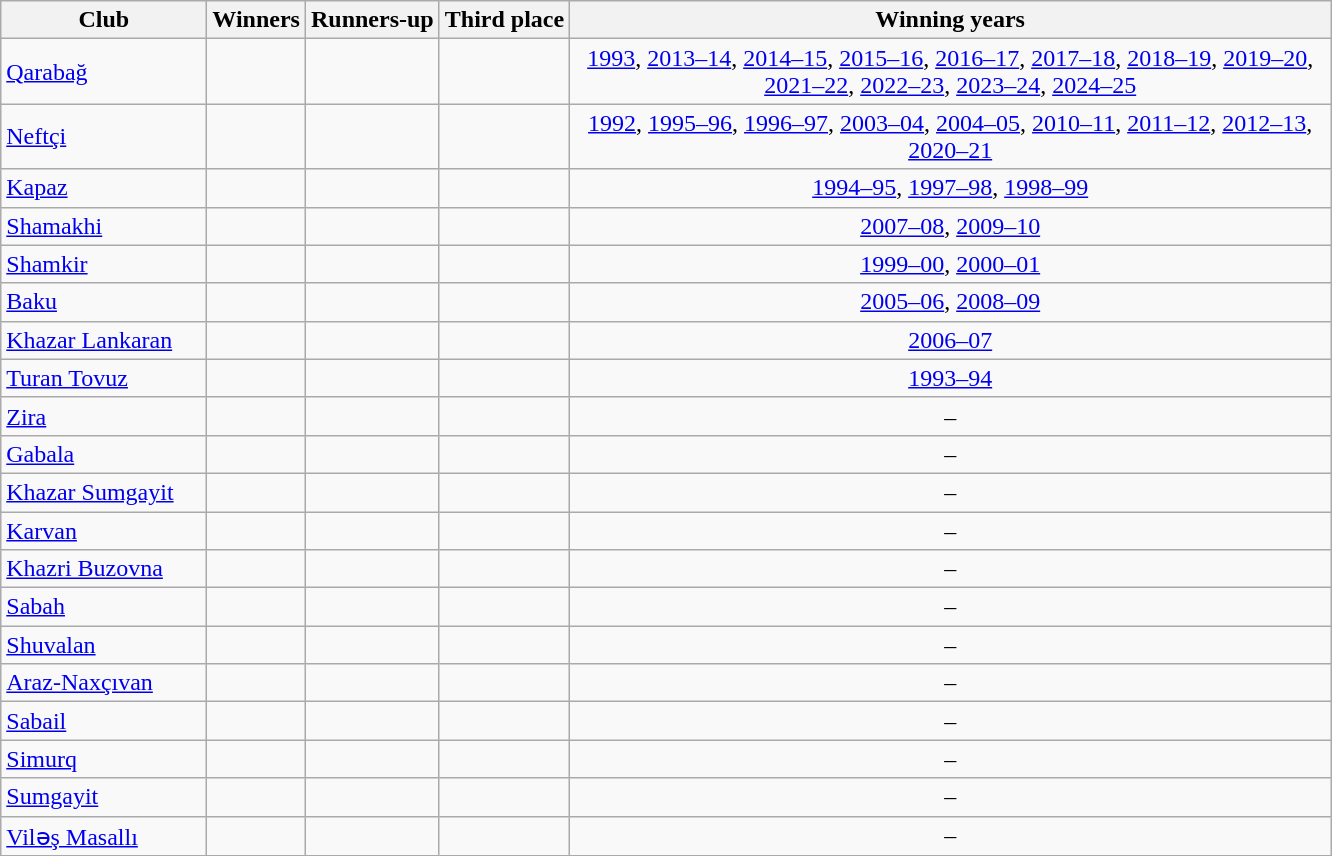<table class="wikitable plainrowheaders sortable" style="text-align:center">
<tr>
<th width="130">Club</th>
<th>Winners</th>
<th>Runners-up</th>
<th>Third place</th>
<th width="500">Winning years</th>
</tr>
<tr>
<td align =left>  <a href='#'>Qarabağ</a></td>
<td></td>
<td></td>
<td></td>
<td><a href='#'>1993</a>, <a href='#'>2013–14</a>, <a href='#'>2014–15</a>, <a href='#'>2015–16</a>, <a href='#'>2016–17</a>, <a href='#'>2017–18</a>, <a href='#'>2018–19</a>, <a href='#'>2019–20</a>, <a href='#'>2021–22</a>, <a href='#'>2022–23</a>, <a href='#'>2023–24</a>, <a href='#'>2024–25</a></td>
</tr>
<tr>
<td align =left> <a href='#'>Neftçi</a></td>
<td></td>
<td></td>
<td></td>
<td><a href='#'>1992</a>, <a href='#'>1995–96</a>, <a href='#'>1996–97</a>, <a href='#'>2003–04</a>, <a href='#'>2004–05</a>, <a href='#'>2010–11</a>, <a href='#'>2011–12</a>, <a href='#'>2012–13</a>, <a href='#'>2020–21</a></td>
</tr>
<tr>
<td align =left><a href='#'>Kapaz</a></td>
<td></td>
<td></td>
<td></td>
<td><a href='#'>1994–95</a>, <a href='#'>1997–98</a>, <a href='#'>1998–99</a></td>
</tr>
<tr>
<td align=left><a href='#'>Shamakhi</a></td>
<td></td>
<td></td>
<td></td>
<td><a href='#'>2007–08</a>, <a href='#'>2009–10</a></td>
</tr>
<tr>
<td align=left><a href='#'>Shamkir</a></td>
<td></td>
<td></td>
<td></td>
<td><a href='#'>1999–00</a>, <a href='#'>2000–01</a></td>
</tr>
<tr>
<td align=left><a href='#'>Baku</a></td>
<td></td>
<td></td>
<td></td>
<td><a href='#'>2005–06</a>, <a href='#'>2008–09</a></td>
</tr>
<tr>
<td align=left><a href='#'>Khazar Lankaran</a></td>
<td></td>
<td></td>
<td></td>
<td><a href='#'>2006–07</a></td>
</tr>
<tr>
<td align=left><a href='#'>Turan Tovuz</a></td>
<td></td>
<td></td>
<td></td>
<td><a href='#'>1993–94</a></td>
</tr>
<tr>
<td align =left><a href='#'>Zira</a></td>
<td></td>
<td></td>
<td></td>
<td>–</td>
</tr>
<tr>
<td align=left><a href='#'>Gabala</a></td>
<td></td>
<td></td>
<td></td>
<td>–</td>
</tr>
<tr>
<td align =left><a href='#'>Khazar Sumgayit</a></td>
<td></td>
<td></td>
<td></td>
<td>–</td>
</tr>
<tr>
<td align =left><a href='#'>Karvan</a></td>
<td></td>
<td></td>
<td></td>
<td>–</td>
</tr>
<tr>
<td align =left><a href='#'>Khazri Buzovna</a></td>
<td></td>
<td></td>
<td></td>
<td>–</td>
</tr>
<tr>
<td align=left><a href='#'>Sabah</a></td>
<td></td>
<td></td>
<td></td>
<td>–</td>
</tr>
<tr>
<td align=left><a href='#'>Shuvalan</a></td>
<td></td>
<td></td>
<td></td>
<td>–</td>
</tr>
<tr>
<td align=left><a href='#'>Araz-Naxçıvan</a></td>
<td></td>
<td></td>
<td></td>
<td>–</td>
</tr>
<tr>
<td align=left><a href='#'>Sabail</a></td>
<td></td>
<td></td>
<td></td>
<td>–</td>
</tr>
<tr>
<td align =left><a href='#'>Simurq</a></td>
<td></td>
<td></td>
<td></td>
<td>–</td>
</tr>
<tr>
<td align=left><a href='#'>Sumgayit</a></td>
<td></td>
<td></td>
<td></td>
<td>–</td>
</tr>
<tr>
<td align=left><a href='#'>Viləş Masallı</a></td>
<td></td>
<td></td>
<td></td>
<td>–</td>
</tr>
</table>
